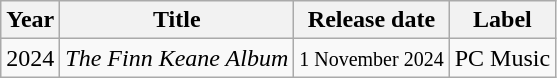<table class="wikitable">
<tr>
<th>Year</th>
<th>Title</th>
<th>Release date</th>
<th>Label</th>
</tr>
<tr>
<td>2024</td>
<td><em>The Finn Keane Album</em></td>
<td><small>1 November 2024</small></td>
<td>PC Music</td>
</tr>
</table>
